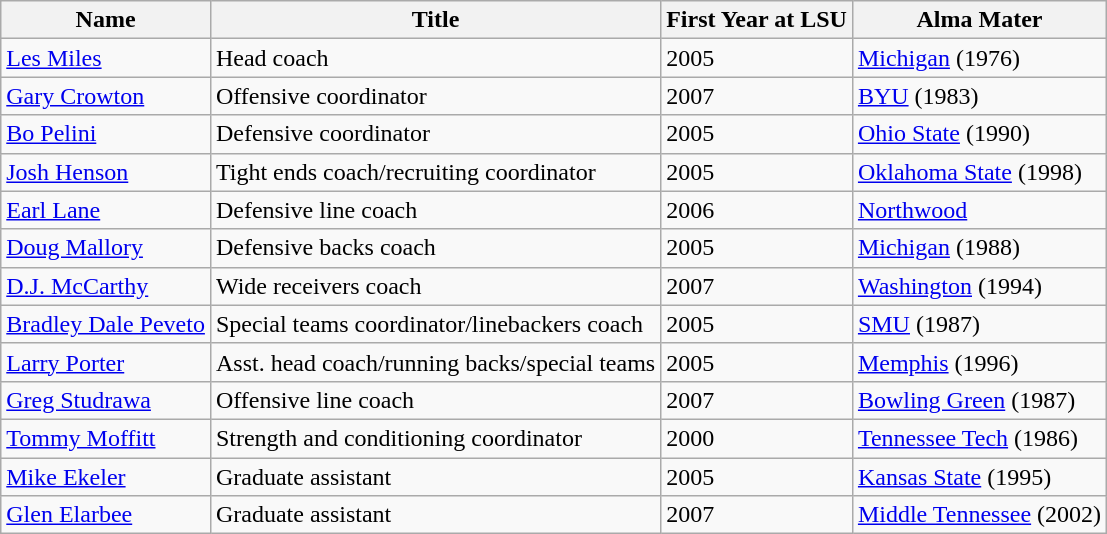<table class="wikitable">
<tr>
<th>Name</th>
<th>Title</th>
<th>First Year at LSU</th>
<th>Alma Mater</th>
</tr>
<tr>
<td><a href='#'>Les Miles</a></td>
<td>Head coach</td>
<td>2005</td>
<td><a href='#'>Michigan</a> (1976)</td>
</tr>
<tr>
<td><a href='#'>Gary Crowton</a></td>
<td>Offensive coordinator</td>
<td>2007</td>
<td><a href='#'>BYU</a> (1983)</td>
</tr>
<tr>
<td><a href='#'>Bo Pelini</a></td>
<td>Defensive coordinator</td>
<td>2005</td>
<td><a href='#'>Ohio State</a> (1990)</td>
</tr>
<tr>
<td><a href='#'>Josh Henson</a></td>
<td>Tight ends coach/recruiting coordinator</td>
<td>2005</td>
<td><a href='#'>Oklahoma State</a> (1998)</td>
</tr>
<tr>
<td><a href='#'>Earl Lane</a></td>
<td>Defensive line coach</td>
<td>2006</td>
<td><a href='#'>Northwood</a></td>
</tr>
<tr>
<td><a href='#'>Doug Mallory</a></td>
<td>Defensive backs coach</td>
<td>2005</td>
<td><a href='#'>Michigan</a> (1988)</td>
</tr>
<tr>
<td><a href='#'>D.J. McCarthy</a></td>
<td>Wide receivers coach</td>
<td>2007</td>
<td><a href='#'>Washington</a> (1994)</td>
</tr>
<tr>
<td><a href='#'>Bradley Dale Peveto</a></td>
<td>Special teams coordinator/linebackers coach</td>
<td>2005</td>
<td><a href='#'>SMU</a> (1987)</td>
</tr>
<tr>
<td><a href='#'>Larry Porter</a></td>
<td>Asst. head coach/running backs/special teams</td>
<td>2005</td>
<td><a href='#'>Memphis</a> (1996)</td>
</tr>
<tr>
<td><a href='#'>Greg Studrawa</a></td>
<td>Offensive line coach</td>
<td>2007</td>
<td><a href='#'>Bowling Green</a> (1987)</td>
</tr>
<tr>
<td><a href='#'>Tommy Moffitt</a></td>
<td>Strength and conditioning coordinator</td>
<td>2000</td>
<td><a href='#'>Tennessee Tech</a> (1986)</td>
</tr>
<tr>
<td><a href='#'>Mike Ekeler</a></td>
<td>Graduate assistant</td>
<td>2005</td>
<td><a href='#'>Kansas State</a> (1995)</td>
</tr>
<tr>
<td><a href='#'>Glen Elarbee</a></td>
<td>Graduate assistant</td>
<td>2007</td>
<td><a href='#'>Middle Tennessee</a> (2002)</td>
</tr>
</table>
